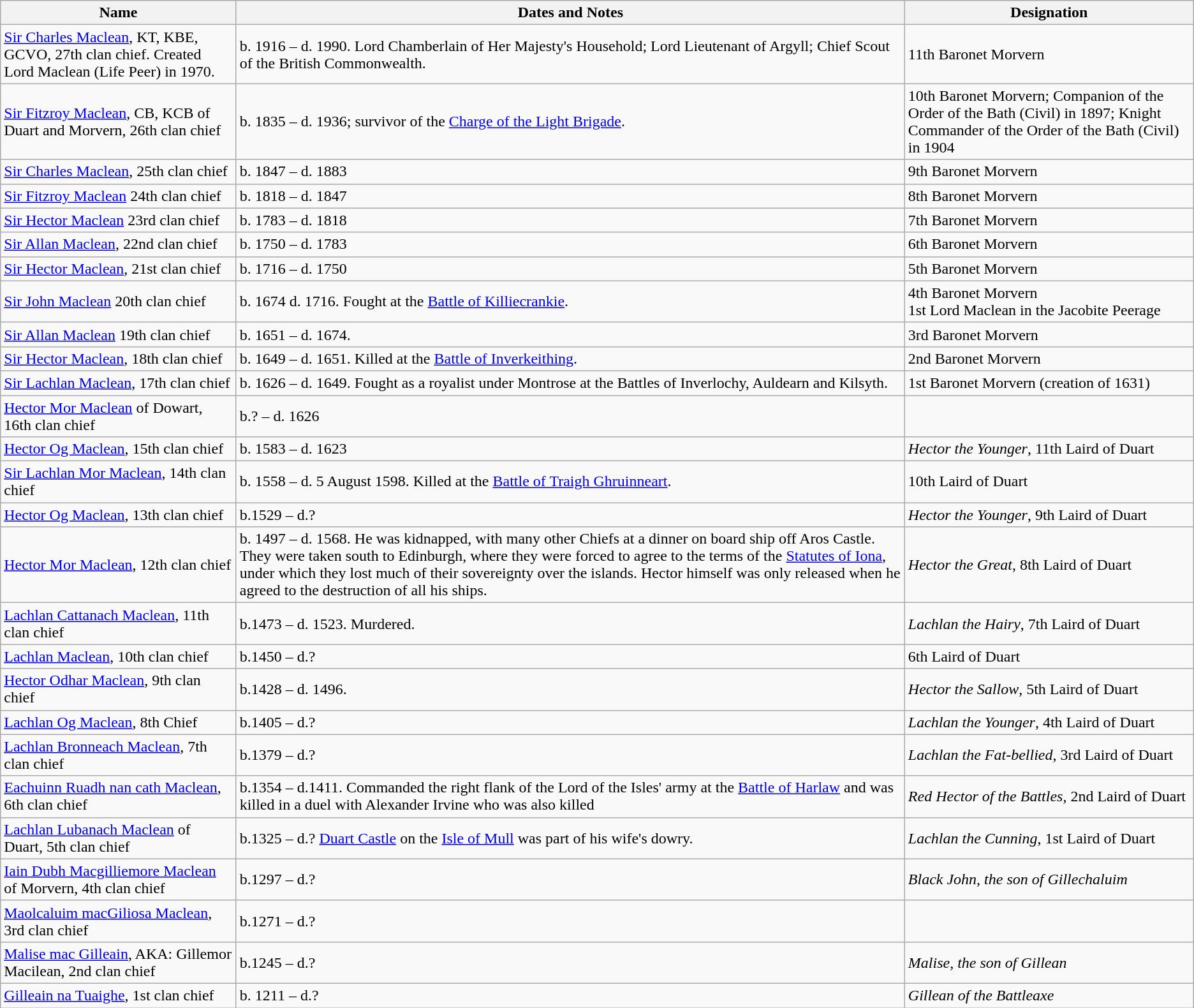<table class="wikitable">
<tr>
<th>Name</th>
<th>Dates and Notes</th>
<th>Designation</th>
</tr>
<tr>
<td><a href='#'>Sir Charles Maclean</a>, KT, KBE, GCVO, 27th clan chief. Created Lord Maclean (Life Peer) in 1970.</td>
<td>b. 1916 – d. 1990. Lord Chamberlain of Her Majesty's Household; Lord Lieutenant of Argyll; Chief Scout of the British Commonwealth.</td>
<td>11th Baronet Morvern</td>
</tr>
<tr>
<td><a href='#'>Sir Fitzroy Maclean</a>, CB, KCB of Duart and Morvern, 26th clan chief</td>
<td>b. 1835 – d. 1936; survivor of the <a href='#'>Charge of the Light Brigade</a>.</td>
<td>10th Baronet Morvern; Companion of the Order of the Bath (Civil) in 1897; Knight Commander of the Order of the Bath (Civil) in 1904</td>
</tr>
<tr>
<td><a href='#'>Sir Charles Maclean</a>, 25th clan chief</td>
<td>b. 1847 – d. 1883</td>
<td>9th Baronet Morvern</td>
</tr>
<tr>
<td><a href='#'>Sir Fitzroy Maclean</a> 24th clan chief</td>
<td>b. 1818 – d. 1847</td>
<td>8th Baronet Morvern</td>
</tr>
<tr>
<td><a href='#'>Sir Hector Maclean</a> 23rd clan chief</td>
<td>b. 1783 – d. 1818</td>
<td>7th Baronet Morvern</td>
</tr>
<tr>
<td><a href='#'>Sir Allan Maclean</a>, 22nd clan chief</td>
<td>b. 1750 – d. 1783</td>
<td>6th Baronet Morvern</td>
</tr>
<tr>
<td><a href='#'>Sir Hector Maclean</a>, 21st clan chief</td>
<td>b. 1716 – d. 1750</td>
<td>5th Baronet Morvern</td>
</tr>
<tr>
<td><a href='#'>Sir John Maclean</a> 20th clan chief</td>
<td>b. 1674 d. 1716. Fought at the <a href='#'>Battle of Killiecrankie</a>.</td>
<td>4th Baronet Morvern<br>1st Lord Maclean in the Jacobite Peerage</td>
</tr>
<tr>
<td><a href='#'>Sir Allan Maclean</a> 19th clan chief</td>
<td>b. 1651 – d. 1674.</td>
<td>3rd Baronet Morvern</td>
</tr>
<tr>
<td><a href='#'>Sir Hector Maclean</a>, 18th clan chief</td>
<td>b. 1649 – d. 1651. Killed at the <a href='#'>Battle of Inverkeithing</a>.</td>
<td>2nd Baronet Morvern</td>
</tr>
<tr>
<td><a href='#'>Sir Lachlan Maclean</a>, 17th clan chief</td>
<td>b. 1626 – d. 1649. Fought as a royalist under Montrose at the Battles of Inverlochy, Auldearn and Kilsyth.</td>
<td>1st Baronet Morvern (creation of 1631)</td>
</tr>
<tr>
<td><a href='#'>Hector Mor Maclean</a> of Dowart, 16th clan chief</td>
<td>b.? – d. 1626</td>
<td></td>
</tr>
<tr>
<td><a href='#'>Hector Og Maclean</a>, 15th clan chief</td>
<td>b. 1583 – d. 1623</td>
<td><em>Hector the Younger</em>, 11th Laird of Duart</td>
</tr>
<tr>
<td><a href='#'>Sir Lachlan Mor Maclean</a>, 14th clan chief</td>
<td>b. 1558 – d. 5 August 1598. Killed at the <a href='#'>Battle of Traigh Ghruinneart</a>.</td>
<td>10th Laird of Duart</td>
</tr>
<tr>
<td><a href='#'>Hector Og Maclean</a>, 13th clan chief</td>
<td>b.1529 – d.?</td>
<td><em>Hector the Younger</em>, 9th Laird of Duart</td>
</tr>
<tr>
<td><a href='#'>Hector Mor Maclean</a>, 12th clan chief</td>
<td>b. 1497 – d. 1568. He was kidnapped, with many other Chiefs at a dinner on board ship off Aros Castle. They were taken south to Edinburgh, where they were forced to agree to the terms of the <a href='#'>Statutes of Iona</a>, under which they lost much of their sovereignty over the islands. Hector himself was only released when he agreed to the destruction of all his ships.</td>
<td><em>Hector the Great</em>, 8th Laird of Duart</td>
</tr>
<tr>
<td><a href='#'>Lachlan Cattanach Maclean</a>, 11th clan chief</td>
<td>b.1473 – d. 1523. Murdered.</td>
<td><em>Lachlan the Hairy</em>, 7th Laird of Duart</td>
</tr>
<tr>
<td><a href='#'>Lachlan Maclean</a>, 10th clan chief</td>
<td>b.1450 – d.?</td>
<td>6th Laird of Duart</td>
</tr>
<tr>
<td><a href='#'>Hector Odhar Maclean</a>, 9th clan chief</td>
<td>b.1428 – d. 1496.</td>
<td><em>Hector the Sallow</em>, 5th Laird of Duart</td>
</tr>
<tr>
<td><a href='#'>Lachlan Og Maclean</a>, 8th Chief</td>
<td>b.1405 – d.?</td>
<td><em>Lachlan the Younger</em>, 4th Laird of Duart</td>
</tr>
<tr>
<td><a href='#'>Lachlan Bronneach Maclean</a>, 7th clan chief</td>
<td>b.1379 – d.?</td>
<td><em>Lachlan the Fat-bellied</em>, 3rd Laird of Duart</td>
</tr>
<tr>
<td><a href='#'>Eachuinn Ruadh nan cath Maclean</a>, 6th clan chief</td>
<td>b.1354 – d.1411. Commanded the right flank of the Lord of the Isles' army at the <a href='#'>Battle of Harlaw</a> and was killed in a duel with Alexander Irvine who was also killed</td>
<td><em>Red Hector of the Battles</em>, 2nd Laird of Duart</td>
</tr>
<tr>
<td><a href='#'>Lachlan Lubanach Maclean</a> of Duart, 5th clan chief</td>
<td>b.1325 – d.? <a href='#'>Duart Castle</a> on the <a href='#'>Isle of Mull</a> was part of his wife's dowry.</td>
<td><em>Lachlan the Cunning</em>, 1st Laird of Duart</td>
</tr>
<tr>
<td><a href='#'>Iain Dubh Macgilliemore Maclean</a> of Morvern, 4th clan chief</td>
<td>b.1297 – d.?</td>
<td><em>Black John, the son of Gillechaluim</em></td>
</tr>
<tr>
<td><a href='#'>Maolcaluim macGiliosa Maclean</a>, 3rd clan chief</td>
<td>b.1271 – d.?</td>
<td></td>
</tr>
<tr>
<td><a href='#'>Malise mac Gilleain</a>, AKA: Gillemor Macilean, 2nd clan chief</td>
<td>b.1245 – d.?</td>
<td><em>Malise, the son of Gillean</em></td>
</tr>
<tr>
<td><a href='#'>Gilleain na Tuaighe</a>, 1st clan chief</td>
<td>b. 1211 – d.?</td>
<td><em>Gillean of the Battleaxe</em></td>
</tr>
</table>
